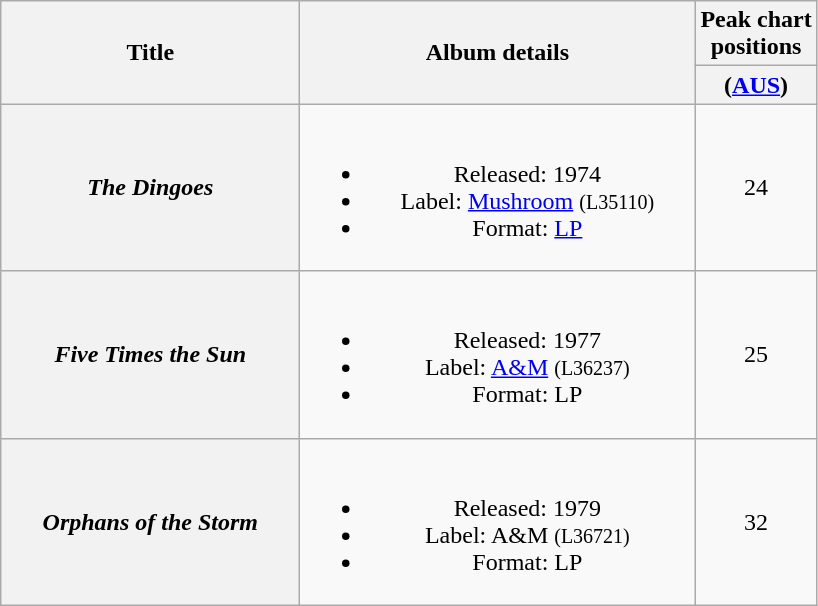<table class="wikitable plainrowheaders" style="text-align:center;" border="1">
<tr>
<th scope="col" rowspan="2" style="width:12em;">Title</th>
<th scope="col" rowspan="2" style="width:16em;">Album details</th>
<th scope="col" colspan="1">Peak chart<br>positions</th>
</tr>
<tr>
<th scope="col" style="text-align:center;">(<a href='#'>AUS</a>)</th>
</tr>
<tr>
<th scope="row"><em>The Dingoes</em></th>
<td><br><ul><li>Released: 1974</li><li>Label: <a href='#'>Mushroom</a> <small>(L35110)</small></li><li>Format: <a href='#'>LP</a></li></ul></td>
<td style="text-align:center;">24</td>
</tr>
<tr>
<th scope="row"><em>Five Times the Sun</em></th>
<td><br><ul><li>Released: 1977</li><li>Label: <a href='#'>A&M</a> <small>(L36237)</small></li><li>Format: LP</li></ul></td>
<td style="text-align:center;">25</td>
</tr>
<tr>
<th scope="row"><em>Orphans of the Storm</em></th>
<td><br><ul><li>Released: 1979</li><li>Label: A&M <small>(L36721)</small></li><li>Format: LP</li></ul></td>
<td style="text-align:center;">32</td>
</tr>
</table>
